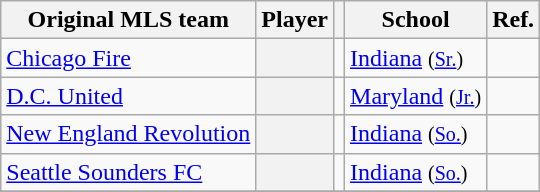<table class="wikitable sortable plainrowheaders" style="text-align:left">
<tr>
<th scope="col">Original MLS team</th>
<th scope="col">Player</th>
<th scope="col"></th>
<th scope="col">School</th>
<th class=unsortable>Ref.</th>
</tr>
<tr>
<td><a href='#'>Chicago Fire</a></td>
<th scope="row"></th>
<td></td>
<td><a href='#'>Indiana</a> <small>(<a href='#'>Sr.</a>)</small></td>
<td></td>
</tr>
<tr>
<td><a href='#'>D.C. United</a></td>
<th scope="row"></th>
<td></td>
<td><a href='#'>Maryland</a> <small>(<a href='#'>Jr.</a>)</small></td>
<td></td>
</tr>
<tr>
<td><a href='#'>New England Revolution</a></td>
<th scope="row"></th>
<td></td>
<td><a href='#'>Indiana</a> <small>(<a href='#'>So.</a>)</small></td>
<td></td>
</tr>
<tr>
<td><a href='#'>Seattle Sounders FC</a></td>
<th scope="row"></th>
<td></td>
<td><a href='#'>Indiana</a> <small>(<a href='#'>So.</a>)</small></td>
<td></td>
</tr>
<tr>
</tr>
</table>
